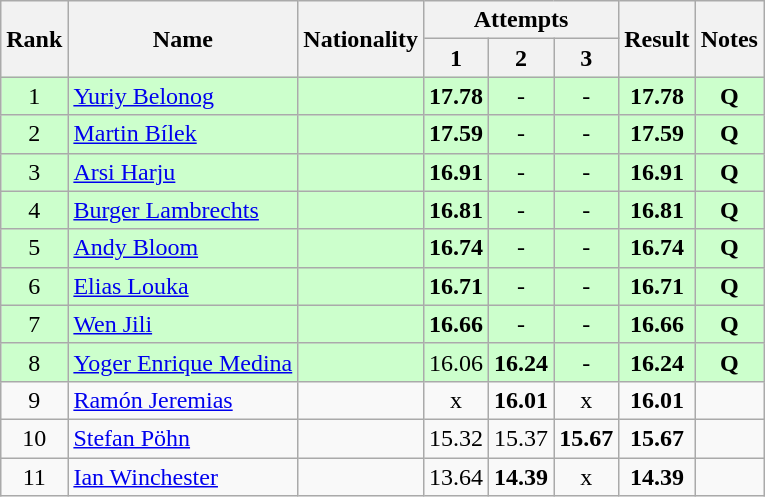<table class="wikitable sortable" style="text-align:center">
<tr>
<th rowspan=2>Rank</th>
<th rowspan=2>Name</th>
<th rowspan=2>Nationality</th>
<th colspan=3>Attempts</th>
<th rowspan=2>Result</th>
<th rowspan=2>Notes</th>
</tr>
<tr>
<th>1</th>
<th>2</th>
<th>3</th>
</tr>
<tr bgcolor=ccffcc>
<td>1</td>
<td align=left><a href='#'>Yuriy Belonog</a></td>
<td align=left></td>
<td><strong>17.78</strong></td>
<td>-</td>
<td>-</td>
<td><strong>17.78</strong></td>
<td><strong>Q</strong></td>
</tr>
<tr bgcolor=ccffcc>
<td>2</td>
<td align=left><a href='#'>Martin Bílek</a></td>
<td align=left></td>
<td><strong>17.59</strong></td>
<td>-</td>
<td>-</td>
<td><strong>17.59</strong></td>
<td><strong>Q</strong></td>
</tr>
<tr bgcolor=ccffcc>
<td>3</td>
<td align=left><a href='#'>Arsi Harju</a></td>
<td align=left></td>
<td><strong>16.91</strong></td>
<td>-</td>
<td>-</td>
<td><strong>16.91</strong></td>
<td><strong>Q</strong></td>
</tr>
<tr bgcolor=ccffcc>
<td>4</td>
<td align=left><a href='#'>Burger Lambrechts</a></td>
<td align=left></td>
<td><strong>16.81</strong></td>
<td>-</td>
<td>-</td>
<td><strong>16.81</strong></td>
<td><strong>Q</strong></td>
</tr>
<tr bgcolor=ccffcc>
<td>5</td>
<td align=left><a href='#'>Andy Bloom</a></td>
<td align=left></td>
<td><strong>16.74</strong></td>
<td>-</td>
<td>-</td>
<td><strong>16.74</strong></td>
<td><strong>Q</strong></td>
</tr>
<tr bgcolor=ccffcc>
<td>6</td>
<td align=left><a href='#'>Elias Louka</a></td>
<td align=left></td>
<td><strong>16.71</strong></td>
<td>-</td>
<td>-</td>
<td><strong>16.71</strong></td>
<td><strong>Q</strong></td>
</tr>
<tr bgcolor=ccffcc>
<td>7</td>
<td align=left><a href='#'>Wen Jili</a></td>
<td align=left></td>
<td><strong>16.66</strong></td>
<td>-</td>
<td>-</td>
<td><strong>16.66</strong></td>
<td><strong>Q</strong></td>
</tr>
<tr bgcolor=ccffcc>
<td>8</td>
<td align=left><a href='#'>Yoger Enrique Medina</a></td>
<td align=left></td>
<td>16.06</td>
<td><strong>16.24</strong></td>
<td>-</td>
<td><strong>16.24</strong></td>
<td><strong>Q</strong></td>
</tr>
<tr>
<td>9</td>
<td align=left><a href='#'>Ramón Jeremias</a></td>
<td align=left></td>
<td>x</td>
<td><strong>16.01</strong></td>
<td>x</td>
<td><strong>16.01</strong></td>
<td></td>
</tr>
<tr>
<td>10</td>
<td align=left><a href='#'>Stefan Pöhn</a></td>
<td align=left></td>
<td>15.32</td>
<td>15.37</td>
<td><strong>15.67</strong></td>
<td><strong>15.67</strong></td>
<td></td>
</tr>
<tr>
<td>11</td>
<td align=left><a href='#'>Ian Winchester</a></td>
<td align=left></td>
<td>13.64</td>
<td><strong>14.39</strong></td>
<td>x</td>
<td><strong>14.39</strong></td>
<td></td>
</tr>
</table>
